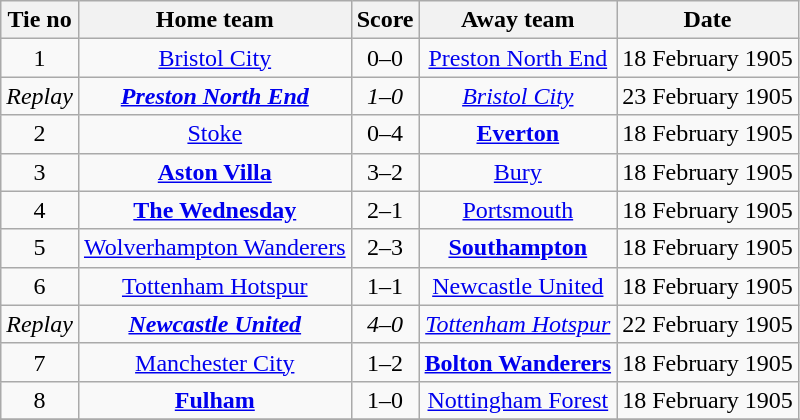<table class="wikitable" style="text-align: center">
<tr>
<th>Tie no</th>
<th>Home team</th>
<th>Score</th>
<th>Away team</th>
<th>Date</th>
</tr>
<tr>
<td>1</td>
<td><a href='#'>Bristol City</a></td>
<td>0–0</td>
<td><a href='#'>Preston North End</a></td>
<td>18 February 1905</td>
</tr>
<tr>
<td><em>Replay</em></td>
<td><strong><em><a href='#'>Preston North End</a></em></strong></td>
<td><em>1–0</em></td>
<td><em><a href='#'>Bristol City</a></em></td>
<td>23 February 1905</td>
</tr>
<tr>
<td>2</td>
<td><a href='#'>Stoke</a></td>
<td>0–4</td>
<td><strong><a href='#'>Everton</a></strong></td>
<td>18 February 1905</td>
</tr>
<tr>
<td>3</td>
<td><strong><a href='#'>Aston Villa</a></strong></td>
<td>3–2</td>
<td><a href='#'>Bury</a></td>
<td>18 February 1905</td>
</tr>
<tr>
<td>4</td>
<td><strong><a href='#'>The Wednesday</a></strong></td>
<td>2–1</td>
<td><a href='#'>Portsmouth</a></td>
<td>18 February 1905</td>
</tr>
<tr>
<td>5</td>
<td><a href='#'>Wolverhampton Wanderers</a></td>
<td>2–3</td>
<td><strong><a href='#'>Southampton</a></strong></td>
<td>18 February 1905</td>
</tr>
<tr>
<td>6</td>
<td><a href='#'>Tottenham Hotspur</a></td>
<td>1–1</td>
<td><a href='#'>Newcastle United</a></td>
<td>18 February 1905</td>
</tr>
<tr>
<td><em>Replay</em></td>
<td><strong><em><a href='#'>Newcastle United</a></em></strong></td>
<td><em>4–0</em></td>
<td><em><a href='#'>Tottenham Hotspur</a></em></td>
<td>22 February 1905</td>
</tr>
<tr>
<td>7</td>
<td><a href='#'>Manchester City</a></td>
<td>1–2</td>
<td><strong><a href='#'>Bolton Wanderers</a></strong></td>
<td>18 February 1905</td>
</tr>
<tr>
<td>8</td>
<td><strong><a href='#'>Fulham</a></strong></td>
<td>1–0</td>
<td><a href='#'>Nottingham Forest</a></td>
<td>18 February 1905</td>
</tr>
<tr>
</tr>
</table>
